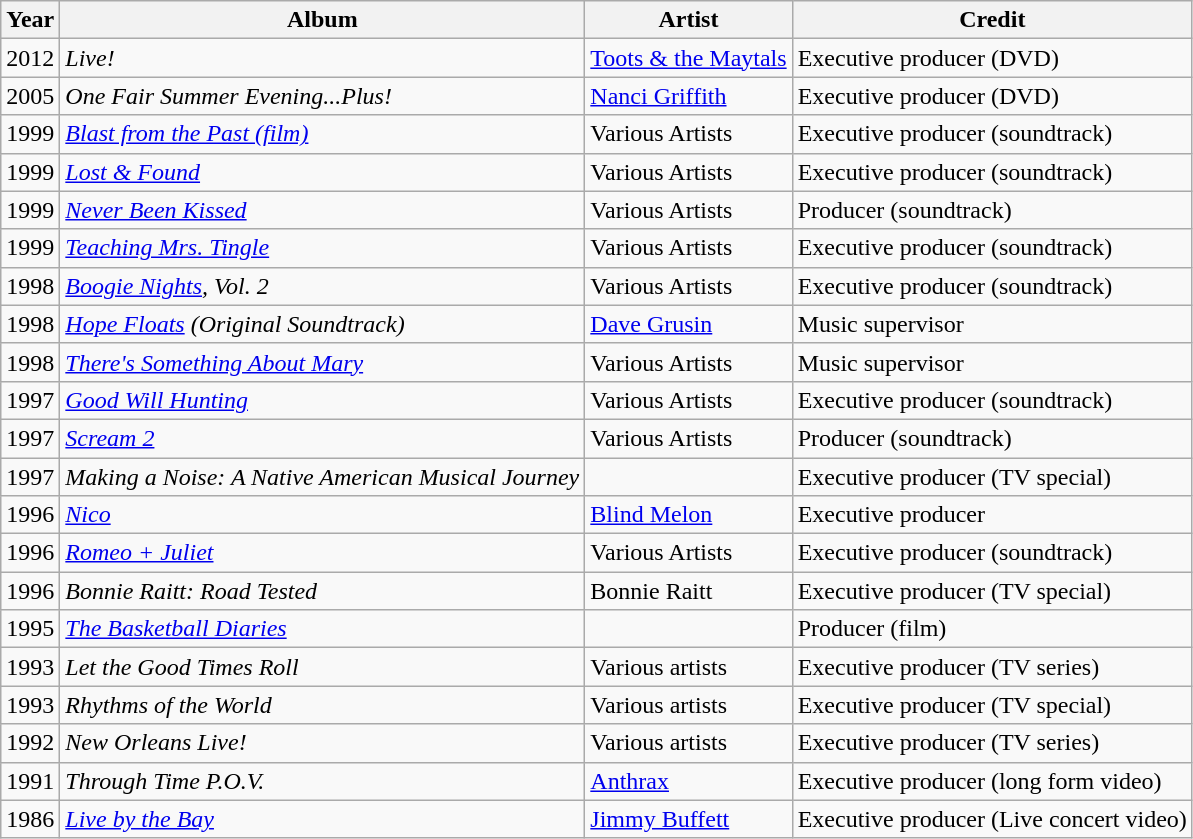<table class="wikitable sortable">
<tr>
<th>Year</th>
<th>Album</th>
<th>Artist</th>
<th>Credit</th>
</tr>
<tr>
<td>2012</td>
<td><em>Live!</em></td>
<td><a href='#'>Toots & the Maytals</a></td>
<td>Executive producer (DVD)</td>
</tr>
<tr>
<td>2005</td>
<td><em>One Fair Summer Evening...Plus!</em></td>
<td><a href='#'>Nanci Griffith</a></td>
<td>Executive producer (DVD)</td>
</tr>
<tr>
<td>1999</td>
<td><em><a href='#'>Blast from the Past (film)</a></em></td>
<td>Various Artists</td>
<td>Executive producer (soundtrack)</td>
</tr>
<tr>
<td>1999</td>
<td><em><a href='#'>Lost & Found</a></em></td>
<td>Various Artists</td>
<td>Executive producer (soundtrack)</td>
</tr>
<tr>
<td>1999</td>
<td><em><a href='#'>Never Been Kissed</a></em></td>
<td>Various Artists</td>
<td>Producer (soundtrack)</td>
</tr>
<tr>
<td>1999</td>
<td><em><a href='#'>Teaching Mrs. Tingle</a></em></td>
<td>Various Artists</td>
<td>Executive producer (soundtrack)</td>
</tr>
<tr>
<td>1998</td>
<td><em><a href='#'>Boogie Nights</a>, Vol. 2</em></td>
<td>Various Artists</td>
<td>Executive producer (soundtrack)</td>
</tr>
<tr>
<td>1998</td>
<td><em><a href='#'>Hope Floats</a> (Original Soundtrack)</em></td>
<td><a href='#'>Dave Grusin</a></td>
<td>Music supervisor</td>
</tr>
<tr>
<td>1998</td>
<td><em><a href='#'>There's Something About Mary</a></em></td>
<td>Various Artists</td>
<td>Music supervisor</td>
</tr>
<tr>
<td>1997</td>
<td><em><a href='#'>Good Will Hunting</a></em></td>
<td>Various Artists</td>
<td>Executive producer (soundtrack)</td>
</tr>
<tr>
<td>1997</td>
<td><em><a href='#'>Scream 2</a></em></td>
<td>Various Artists</td>
<td>Producer (soundtrack)</td>
</tr>
<tr>
<td>1997</td>
<td><em>Making a Noise: A Native American Musical Journey</em></td>
<td></td>
<td>Executive producer (TV special)</td>
</tr>
<tr>
<td>1996</td>
<td><em><a href='#'>Nico</a></em></td>
<td><a href='#'>Blind Melon</a></td>
<td>Executive producer</td>
</tr>
<tr>
<td>1996</td>
<td><em><a href='#'>Romeo + Juliet</a></em></td>
<td>Various Artists</td>
<td>Executive producer (soundtrack)</td>
</tr>
<tr>
<td>1996</td>
<td><em>Bonnie Raitt: Road Tested</em></td>
<td>Bonnie Raitt</td>
<td>Executive producer (TV special)</td>
</tr>
<tr>
<td>1995</td>
<td><em><a href='#'>The Basketball Diaries</a></em></td>
<td></td>
<td>Producer (film)</td>
</tr>
<tr>
<td>1993</td>
<td><em>Let the Good Times Roll</em></td>
<td>Various artists</td>
<td>Executive producer (TV series)</td>
</tr>
<tr>
<td>1993</td>
<td><em>Rhythms of the World</em></td>
<td>Various artists</td>
<td>Executive producer (TV special)</td>
</tr>
<tr>
<td>1992</td>
<td><em>New Orleans Live!</em></td>
<td>Various artists</td>
<td>Executive producer (TV series)</td>
</tr>
<tr>
<td>1991</td>
<td><em>Through Time P.O.V.</em></td>
<td><a href='#'>Anthrax</a></td>
<td>Executive producer (long form video)</td>
</tr>
<tr>
<td>1986</td>
<td><em><a href='#'>Live by the Bay</a></em></td>
<td><a href='#'>Jimmy Buffett</a></td>
<td>Executive producer (Live concert video)</td>
</tr>
</table>
